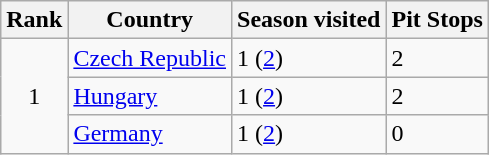<table class="wikitable">
<tr>
<th>Rank</th>
<th>Country</th>
<th>Season visited</th>
<th>Pit Stops</th>
</tr>
<tr>
<td style="text-align:center;" rowspan="3">1</td>
<td><a href='#'>Czech Republic</a></td>
<td>1 (<a href='#'>2</a>)</td>
<td>2</td>
</tr>
<tr>
<td><a href='#'>Hungary</a></td>
<td>1 (<a href='#'>2</a>)</td>
<td>2</td>
</tr>
<tr>
<td><a href='#'>Germany</a></td>
<td>1 (<a href='#'>2</a>)</td>
<td>0</td>
</tr>
</table>
